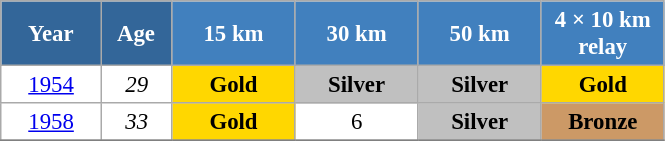<table class="wikitable" style="font-size:95%; text-align:center; border:grey solid 1px; border-collapse:collapse; background:#ffffff;">
<tr>
<th style="background-color:#369; color:white; width:60px;"> Year </th>
<th style="background-color:#369; color:white; width:40px;"> Age </th>
<th style="background-color:#4180be; color:white; width:75px;"> 15 km </th>
<th style="background-color:#4180be; color:white; width:75px;"> 30 km </th>
<th style="background-color:#4180be; color:white; width:75px;"> 50 km </th>
<th style="background-color:#4180be; color:white; width:75px;"> 4 × 10 km <br> relay </th>
</tr>
<tr>
<td><a href='#'>1954</a></td>
<td><em>29</em></td>
<td style="background:gold;"><strong>Gold</strong></td>
<td style="background:silver;"><strong>Silver</strong></td>
<td style="background:silver;"><strong>Silver</strong></td>
<td style="background:gold;"><strong>Gold</strong></td>
</tr>
<tr>
<td><a href='#'>1958</a></td>
<td><em>33</em></td>
<td style="background:gold;"><strong>Gold</strong></td>
<td>6</td>
<td style="background:silver;"><strong>Silver</strong></td>
<td bgcolor="cc9966"><strong>Bronze</strong></td>
</tr>
<tr>
</tr>
</table>
